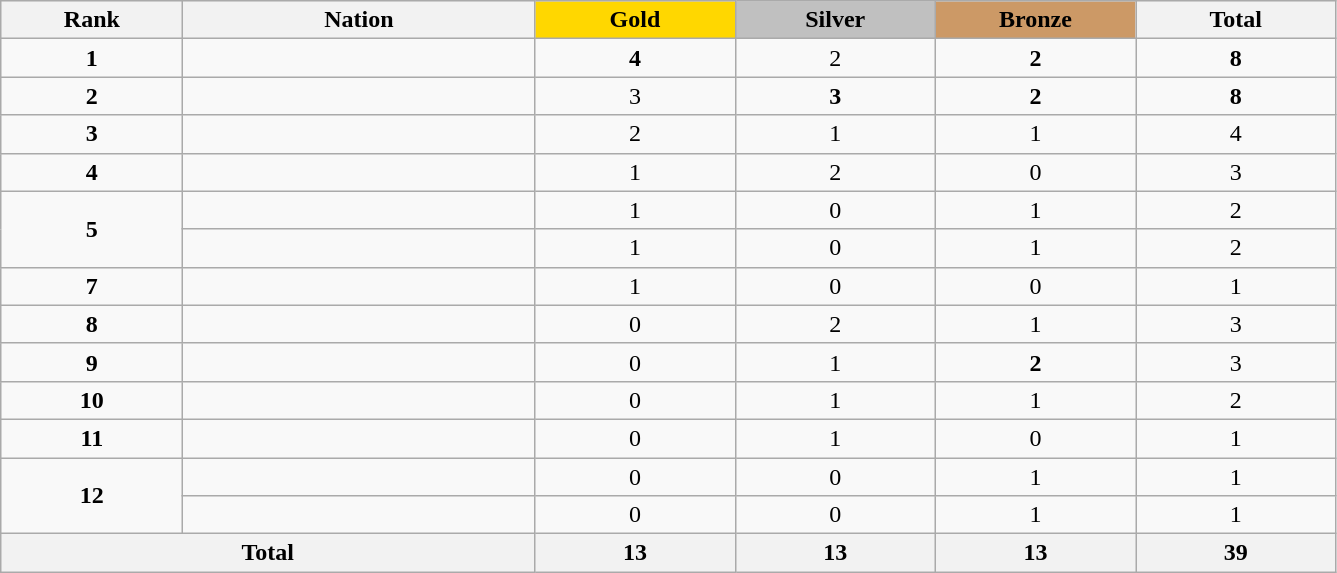<table class="wikitable collapsible autocollapse plainrowheaders" width=70.5% style="text-align:center;">
<tr style="background-color:#EDEDED;">
<th width=100px class="hintergrundfarbe5">Rank</th>
<th width=200px class="hintergrundfarbe6">Nation</th>
<th style="background:    gold; width:15%">Gold</th>
<th style="background:  silver; width:15%">Silver</th>
<th style="background: #CC9966; width:15%">Bronze</th>
<th class="hintergrundfarbe6" style="width:15%">Total</th>
</tr>
<tr>
<td><strong>1</strong></td>
<td align=left></td>
<td><strong>4</strong></td>
<td>2</td>
<td><strong>2</strong></td>
<td><strong>8</strong></td>
</tr>
<tr>
<td><strong>2</strong></td>
<td align=left></td>
<td>3</td>
<td><strong>3</strong></td>
<td><strong>2</strong></td>
<td><strong>8</strong></td>
</tr>
<tr>
<td><strong>3</strong></td>
<td align=left></td>
<td>2</td>
<td>1</td>
<td>1</td>
<td>4</td>
</tr>
<tr>
<td><strong>4</strong></td>
<td align=left></td>
<td>1</td>
<td>2</td>
<td>0</td>
<td>3</td>
</tr>
<tr>
<td rowspan=2><strong>5</strong></td>
<td align=left></td>
<td>1</td>
<td>0</td>
<td>1</td>
<td>2</td>
</tr>
<tr>
<td align=left></td>
<td>1</td>
<td>0</td>
<td>1</td>
<td>2</td>
</tr>
<tr>
<td><strong>7</strong></td>
<td align=left></td>
<td>1</td>
<td>0</td>
<td>0</td>
<td>1</td>
</tr>
<tr>
<td><strong>8</strong></td>
<td align=left></td>
<td>0</td>
<td>2</td>
<td>1</td>
<td>3</td>
</tr>
<tr>
<td><strong>9</strong></td>
<td align=left></td>
<td>0</td>
<td>1</td>
<td><strong>2</strong></td>
<td>3</td>
</tr>
<tr>
<td><strong>10</strong></td>
<td align=left></td>
<td>0</td>
<td>1</td>
<td>1</td>
<td>2</td>
</tr>
<tr>
<td><strong>11</strong></td>
<td align=left></td>
<td>0</td>
<td>1</td>
<td>0</td>
<td>1</td>
</tr>
<tr>
<td rowspan=2><strong>12</strong></td>
<td align=left></td>
<td>0</td>
<td>0</td>
<td>1</td>
<td>1</td>
</tr>
<tr>
<td align=left></td>
<td>0</td>
<td>0</td>
<td>1</td>
<td>1</td>
</tr>
<tr>
<th colspan=2>Total</th>
<th>13</th>
<th>13</th>
<th>13</th>
<th>39</th>
</tr>
</table>
